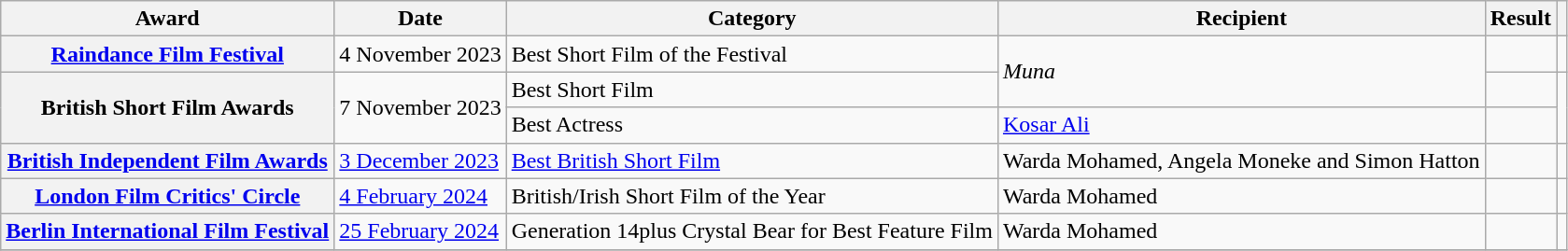<table class="wikitable sortable plainrowheaders">
<tr>
<th>Award</th>
<th>Date</th>
<th>Category</th>
<th>Recipient</th>
<th>Result</th>
<th></th>
</tr>
<tr>
<th scope="row"><a href='#'>Raindance Film Festival</a></th>
<td>4 November 2023</td>
<td>Best Short Film of the Festival</td>
<td rowspan=2><em>Muna</em></td>
<td></td>
<td align="center" rowspan="1"></td>
</tr>
<tr>
<th scope="row" rowspan="2">British Short Film Awards</th>
<td rowspan="2">7 November 2023</td>
<td>Best Short Film</td>
<td></td>
<td align="center" rowspan="2"></td>
</tr>
<tr>
<td>Best Actress</td>
<td><a href='#'>Kosar Ali</a></td>
<td></td>
</tr>
<tr>
<th scope="row"><a href='#'>British Independent Film Awards</a></th>
<td><a href='#'>3 December 2023</a></td>
<td><a href='#'>Best British Short Film</a></td>
<td rowspan=1>Warda Mohamed, Angela Moneke and Simon Hatton</td>
<td></td>
<td align="center" rowspan="1"></td>
</tr>
<tr>
<th scope="row"><a href='#'>London Film Critics' Circle</a></th>
<td><a href='#'>4 February 2024</a></td>
<td>British/Irish Short Film of the Year</td>
<td rowspan=1>Warda Mohamed</td>
<td></td>
<td align="center" rowspan="1"></td>
</tr>
<tr>
<th scope="row"><a href='#'>Berlin International Film Festival</a></th>
<td><a href='#'>25 February 2024</a></td>
<td>Generation 14plus Crystal Bear for Best Feature Film</td>
<td rowspan=1>Warda Mohamed</td>
<td></td>
<td align="center" rowspan="1"></td>
</tr>
<tr>
</tr>
</table>
